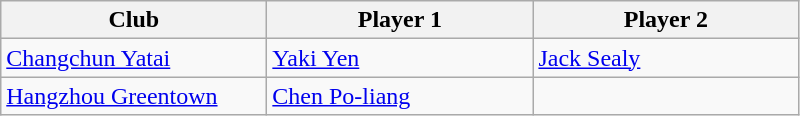<table class="wikitable" border="3">
<tr>
<th width="170">Club</th>
<th width="170">Player 1</th>
<th width="170">Player 2</th>
</tr>
<tr>
<td><a href='#'>Changchun Yatai</a></td>
<td> <a href='#'>Yaki Yen</a></td>
<td> <a href='#'>Jack Sealy</a></td>
</tr>
<tr>
<td><a href='#'>Hangzhou Greentown</a></td>
<td> <a href='#'>Chen Po-liang</a></td>
<td></td>
</tr>
</table>
